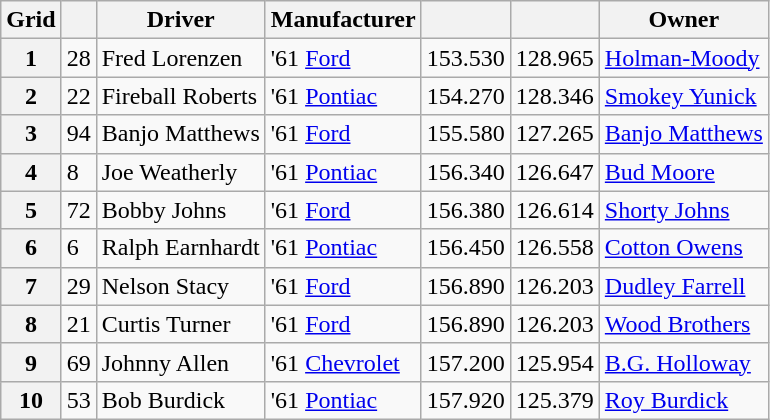<table class="wikitable">
<tr>
<th>Grid</th>
<th></th>
<th>Driver</th>
<th>Manufacturer</th>
<th></th>
<th></th>
<th>Owner</th>
</tr>
<tr>
<th>1</th>
<td>28</td>
<td>Fred Lorenzen</td>
<td>'61 <a href='#'>Ford</a></td>
<td>153.530</td>
<td>128.965</td>
<td><a href='#'>Holman-Moody</a></td>
</tr>
<tr>
<th>2</th>
<td>22</td>
<td>Fireball Roberts</td>
<td>'61 <a href='#'>Pontiac</a></td>
<td>154.270</td>
<td>128.346</td>
<td><a href='#'>Smokey Yunick</a></td>
</tr>
<tr>
<th>3</th>
<td>94</td>
<td>Banjo Matthews</td>
<td>'61 <a href='#'>Ford</a></td>
<td>155.580</td>
<td>127.265</td>
<td><a href='#'>Banjo Matthews</a></td>
</tr>
<tr>
<th>4</th>
<td>8</td>
<td>Joe Weatherly</td>
<td>'61 <a href='#'>Pontiac</a></td>
<td>156.340</td>
<td>126.647</td>
<td><a href='#'>Bud Moore</a></td>
</tr>
<tr>
<th>5</th>
<td>72</td>
<td>Bobby Johns</td>
<td>'61 <a href='#'>Ford</a></td>
<td>156.380</td>
<td>126.614</td>
<td><a href='#'>Shorty Johns</a></td>
</tr>
<tr>
<th>6</th>
<td>6</td>
<td>Ralph Earnhardt</td>
<td>'61 <a href='#'>Pontiac</a></td>
<td>156.450</td>
<td>126.558</td>
<td><a href='#'>Cotton Owens</a></td>
</tr>
<tr>
<th>7</th>
<td>29</td>
<td>Nelson Stacy</td>
<td>'61 <a href='#'>Ford</a></td>
<td>156.890</td>
<td>126.203</td>
<td><a href='#'>Dudley Farrell</a></td>
</tr>
<tr>
<th>8</th>
<td>21</td>
<td>Curtis Turner</td>
<td>'61 <a href='#'>Ford</a></td>
<td>156.890</td>
<td>126.203</td>
<td><a href='#'>Wood Brothers</a></td>
</tr>
<tr>
<th>9</th>
<td>69</td>
<td>Johnny Allen</td>
<td>'61 <a href='#'>Chevrolet</a></td>
<td>157.200</td>
<td>125.954</td>
<td><a href='#'>B.G. Holloway</a></td>
</tr>
<tr>
<th>10</th>
<td>53</td>
<td>Bob Burdick</td>
<td>'61 <a href='#'>Pontiac</a></td>
<td>157.920</td>
<td>125.379</td>
<td><a href='#'>Roy Burdick</a></td>
</tr>
</table>
